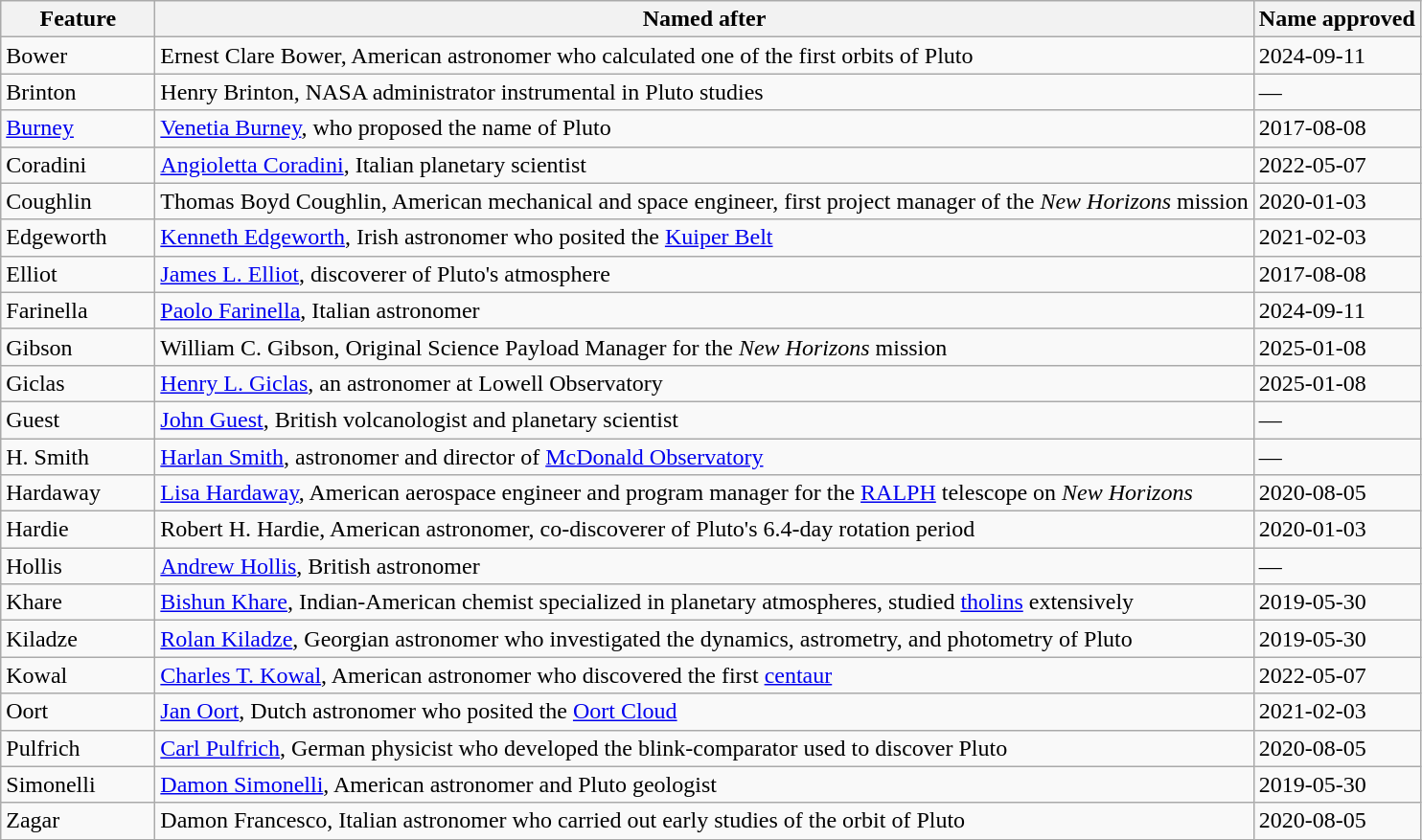<table class="wikitable">
<tr>
<th width=100>Feature</th>
<th>Named after</th>
<th>Name approved<br></th>
</tr>
<tr>
<td>Bower</td>
<td>Ernest Clare Bower, American astronomer who calculated one of the first orbits of Pluto</td>
<td>2024-09-11 </td>
</tr>
<tr>
<td>Brinton</td>
<td>Henry Brinton, NASA administrator instrumental in Pluto studies</td>
<td>—</td>
</tr>
<tr>
<td><a href='#'>Burney</a></td>
<td><a href='#'>Venetia Burney</a>, who proposed the name of Pluto</td>
<td>2017-08-08</td>
</tr>
<tr>
<td>Coradini</td>
<td><a href='#'>Angioletta Coradini</a>, Italian planetary scientist</td>
<td>2022-05-07</td>
</tr>
<tr>
<td>Coughlin</td>
<td>Thomas Boyd Coughlin, American mechanical and space engineer, first project manager of the <em>New Horizons</em> mission</td>
<td>2020-01-03</td>
</tr>
<tr>
<td>Edgeworth</td>
<td><a href='#'>Kenneth Edgeworth</a>, Irish astronomer who posited the <a href='#'>Kuiper Belt</a></td>
<td>2021-02-03</td>
</tr>
<tr>
<td>Elliot</td>
<td><a href='#'>James L. Elliot</a>, discoverer of Pluto's atmosphere</td>
<td>2017-08-08</td>
</tr>
<tr>
<td>Farinella</td>
<td><a href='#'>Paolo Farinella</a>, Italian astronomer</td>
<td>2024-09-11 </td>
</tr>
<tr>
<td>Gibson</td>
<td>William C. Gibson, Original Science Payload Manager for the <em>New Horizons</em> mission</td>
<td>2025-01-08 </td>
</tr>
<tr>
<td>Giclas</td>
<td><a href='#'>Henry L. Giclas</a>, an astronomer at Lowell Observatory</td>
<td>2025-01-08 </td>
</tr>
<tr>
<td>Guest</td>
<td><a href='#'>John Guest</a>, British volcanologist and planetary scientist</td>
<td>—</td>
</tr>
<tr>
<td>H. Smith</td>
<td><a href='#'>Harlan Smith</a>, astronomer and director of <a href='#'>McDonald Observatory</a></td>
<td>—</td>
</tr>
<tr>
<td>Hardaway</td>
<td><a href='#'>Lisa Hardaway</a>, American aerospace engineer and program manager for the <a href='#'>RALPH</a> telescope on <em>New Horizons</em></td>
<td>2020-08-05</td>
</tr>
<tr>
<td>Hardie</td>
<td>Robert H. Hardie, American astronomer, co-discoverer of Pluto's 6.4-day rotation period</td>
<td>2020-01-03</td>
</tr>
<tr>
<td>Hollis</td>
<td><a href='#'>Andrew Hollis</a>, British astronomer</td>
<td>—</td>
</tr>
<tr>
<td>Khare</td>
<td><a href='#'>Bishun Khare</a>, Indian-American chemist specialized in planetary atmospheres, studied <a href='#'>tholins</a> extensively</td>
<td>2019-05-30</td>
</tr>
<tr>
<td>Kiladze</td>
<td><a href='#'>Rolan Kiladze</a>, Georgian astronomer who investigated the dynamics, astrometry, and photometry of Pluto</td>
<td>2019-05-30</td>
</tr>
<tr>
<td>Kowal</td>
<td><a href='#'>Charles T. Kowal</a>, American astronomer who discovered the first <a href='#'>centaur</a></td>
<td>2022-05-07</td>
</tr>
<tr>
<td>Oort</td>
<td><a href='#'>Jan Oort</a>, Dutch astronomer who posited the <a href='#'>Oort Cloud</a></td>
<td>2021-02-03</td>
</tr>
<tr>
<td>Pulfrich</td>
<td><a href='#'>Carl Pulfrich</a>, German physicist who developed the blink-comparator used to discover Pluto</td>
<td>2020-08-05</td>
</tr>
<tr>
<td>Simonelli</td>
<td><a href='#'>Damon Simonelli</a>, American astronomer and Pluto geologist</td>
<td>2019-05-30</td>
</tr>
<tr>
<td>Zagar</td>
<td>Damon Francesco,  Italian astronomer who carried out early studies of the orbit of Pluto</td>
<td>2020-08-05</td>
</tr>
</table>
